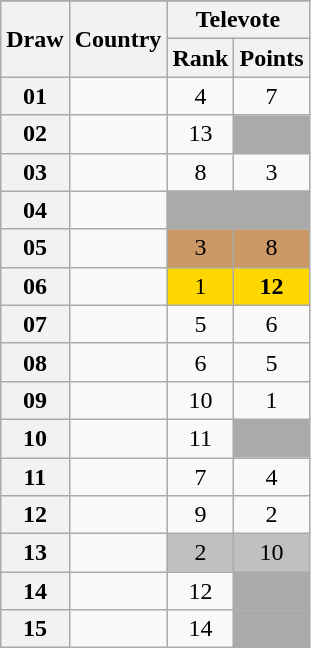<table class="sortable wikitable collapsible plainrowheaders" style="text-align:center;">
<tr>
</tr>
<tr>
<th scope="col" rowspan="2">Draw</th>
<th scope="col" rowspan="2">Country</th>
<th scope="col" colspan="2">Televote</th>
</tr>
<tr>
<th scope="col">Rank</th>
<th scope="col" class="unsortable">Points</th>
</tr>
<tr>
<th scope="row" style="text-align:center;">01</th>
<td style="text-align:left;"></td>
<td>4</td>
<td>7</td>
</tr>
<tr>
<th scope="row" style="text-align:center;">02</th>
<td style="text-align:left;"></td>
<td>13</td>
<td style="background:#AAAAAA;"></td>
</tr>
<tr>
<th scope="row" style="text-align:center;">03</th>
<td style="text-align:left;"></td>
<td>8</td>
<td>3</td>
</tr>
<tr class=sortbottom>
<th scope="row" style="text-align:center;">04</th>
<td style="text-align:left;"></td>
<td style="background:#AAAAAA;"></td>
<td style="background:#AAAAAA;"></td>
</tr>
<tr>
<th scope="row" style="text-align:center;">05</th>
<td style="text-align:left;"></td>
<td style="background:#CC9966;">3</td>
<td style="background:#CC9966;">8</td>
</tr>
<tr>
<th scope="row" style="text-align:center;">06</th>
<td style="text-align:left;"></td>
<td style="background:gold;">1</td>
<td style="background:gold;"><strong>12</strong></td>
</tr>
<tr>
<th scope="row" style="text-align:center;">07</th>
<td style="text-align:left;"></td>
<td>5</td>
<td>6</td>
</tr>
<tr>
<th scope="row" style="text-align:center;">08</th>
<td style="text-align:left;"></td>
<td>6</td>
<td>5</td>
</tr>
<tr>
<th scope="row" style="text-align:center;">09</th>
<td style="text-align:left;"></td>
<td>10</td>
<td>1</td>
</tr>
<tr>
<th scope="row" style="text-align:center;">10</th>
<td style="text-align:left;"></td>
<td>11</td>
<td style="background:#AAAAAA;"></td>
</tr>
<tr>
<th scope="row" style="text-align:center;">11</th>
<td style="text-align:left;"></td>
<td>7</td>
<td>4</td>
</tr>
<tr>
<th scope="row" style="text-align:center;">12</th>
<td style="text-align:left;"></td>
<td>9</td>
<td>2</td>
</tr>
<tr>
<th scope="row" style="text-align:center;">13</th>
<td style="text-align:left;"></td>
<td style="background:silver;">2</td>
<td style="background:silver;">10</td>
</tr>
<tr>
<th scope="row" style="text-align:center;">14</th>
<td style="text-align:left;"></td>
<td>12</td>
<td style="background:#AAAAAA;"></td>
</tr>
<tr>
<th scope="row" style="text-align:center;">15</th>
<td style="text-align:left;"></td>
<td>14</td>
<td style="background:#AAAAAA;"></td>
</tr>
</table>
